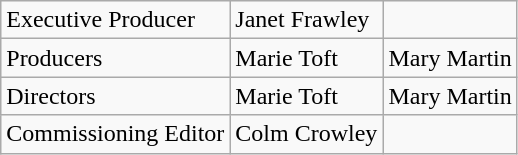<table class="wikitable">
<tr>
<td>Executive Producer</td>
<td>Janet Frawley</td>
<td></td>
</tr>
<tr>
<td>Producers</td>
<td>Marie Toft</td>
<td>Mary Martin</td>
</tr>
<tr>
<td>Directors</td>
<td>Marie Toft</td>
<td>Mary Martin</td>
</tr>
<tr>
<td>Commissioning Editor</td>
<td>Colm Crowley</td>
<td></td>
</tr>
</table>
